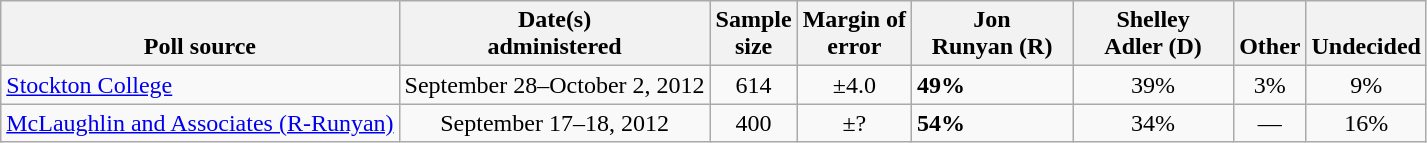<table class="wikitable">
<tr valign= bottom>
<th>Poll source</th>
<th>Date(s)<br>administered</th>
<th>Sample<br>size</th>
<th>Margin of<br>error</th>
<th style="width:100px;">Jon<br> Runyan (R)</th>
<th style="width:100px;">Shelley<br>Adler (D)</th>
<th>Other</th>
<th>Undecided</th>
</tr>
<tr>
<td><a href='#'>Stockton College</a></td>
<td align=center>September 28–October 2, 2012</td>
<td align=center>614</td>
<td align=center>±4.0</td>
<td><strong>49%</strong></td>
<td align=center>39%</td>
<td align=center>3%</td>
<td align=center>9%</td>
</tr>
<tr>
<td><a href='#'>McLaughlin and Associates (R-Runyan)</a></td>
<td align=center>September 17–18, 2012</td>
<td align=center>400</td>
<td align=center>±?</td>
<td><strong>54%</strong></td>
<td align=center>34%</td>
<td align=center>—</td>
<td align=center>16%</td>
</tr>
</table>
